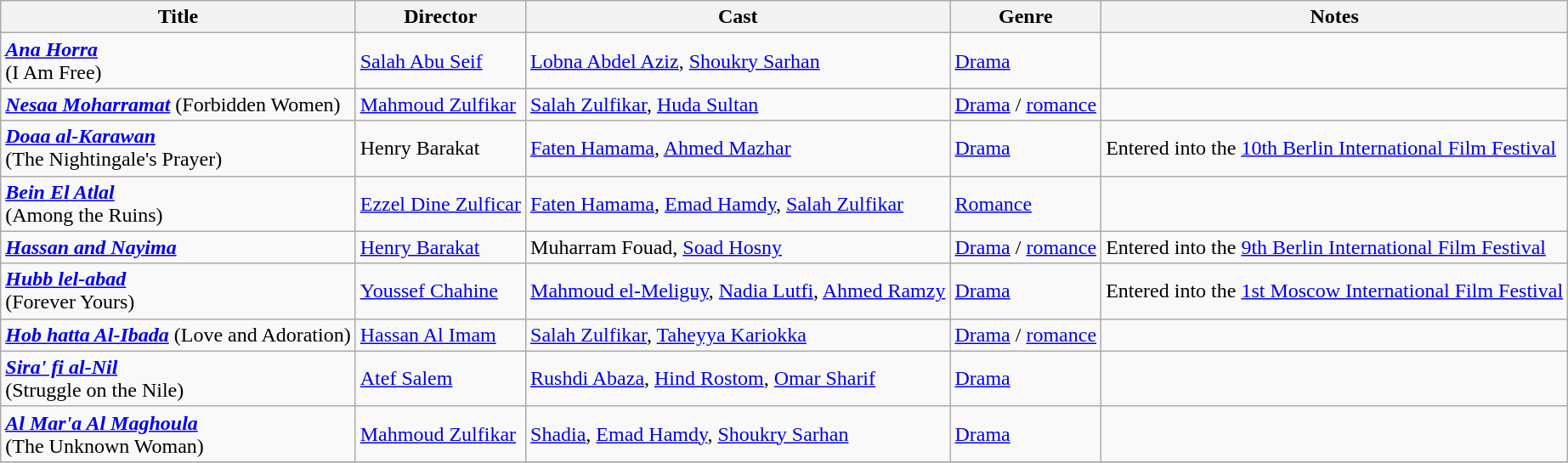<table class="wikitable">
<tr>
<th>Title</th>
<th>Director</th>
<th>Cast</th>
<th>Genre</th>
<th>Notes</th>
</tr>
<tr>
<td><strong><em><a href='#'>Ana Horra</a></em></strong><br>(I Am Free)</td>
<td><a href='#'>Salah Abu Seif</a></td>
<td><a href='#'>Lobna Abdel Aziz</a>, <a href='#'>Shoukry Sarhan</a></td>
<td><a href='#'>Drama</a></td>
<td></td>
</tr>
<tr>
<td><strong><em><a href='#'>Nesaa Moharramat</a></em></strong> (Forbidden Women)</td>
<td><a href='#'>Mahmoud Zulfikar</a></td>
<td><a href='#'>Salah Zulfikar</a>, <a href='#'>Huda Sultan</a></td>
<td><a href='#'>Drama</a> / <a href='#'>romance</a></td>
<td></td>
</tr>
<tr>
<td><strong><em><a href='#'>Doaa al-Karawan</a></em></strong><br>(The Nightingale's Prayer)</td>
<td>Henry Barakat</td>
<td><a href='#'>Faten Hamama</a>, <a href='#'>Ahmed Mazhar</a></td>
<td><a href='#'>Drama</a></td>
<td>Entered into the <a href='#'>10th Berlin International Film Festival</a></td>
</tr>
<tr>
<td><strong><em><a href='#'>Bein El Atlal</a></em></strong><br>(Among the Ruins)</td>
<td><a href='#'>Ezzel Dine Zulficar</a></td>
<td><a href='#'>Faten Hamama</a>, <a href='#'>Emad Hamdy</a>, <a href='#'>Salah Zulfikar</a></td>
<td><a href='#'>Romance</a></td>
<td></td>
</tr>
<tr>
<td><strong><em><a href='#'>Hassan and Nayima</a></em></strong></td>
<td><a href='#'>Henry Barakat</a></td>
<td>Muharram Fouad, <a href='#'>Soad Hosny</a></td>
<td><a href='#'>Drama</a> / <a href='#'>romance</a></td>
<td>Entered into the <a href='#'>9th Berlin International Film Festival</a></td>
</tr>
<tr>
<td><strong><em><a href='#'>Hubb lel-abad</a></em></strong><br>(Forever Yours)</td>
<td><a href='#'>Youssef Chahine</a></td>
<td><a href='#'>Mahmoud el-Meliguy</a>, <a href='#'>Nadia Lutfi</a>, <a href='#'>Ahmed Ramzy</a></td>
<td><a href='#'>Drama</a></td>
<td>Entered into the <a href='#'>1st Moscow International Film Festival</a></td>
</tr>
<tr>
<td><strong><em><a href='#'>Hob hatta Al-Ibada</a></em></strong> (Love and Adoration)</td>
<td><a href='#'>Hassan Al Imam</a></td>
<td><a href='#'>Salah Zulfikar</a>, <a href='#'>Taheyya Kariokka</a></td>
<td><a href='#'>Drama</a> / <a href='#'>romance</a></td>
<td></td>
</tr>
<tr>
<td><strong><em><a href='#'>Sira' fi al-Nil</a></em></strong><br> (Struggle on the Nile)</td>
<td><a href='#'>Atef Salem</a></td>
<td><a href='#'>Rushdi Abaza</a>, <a href='#'>Hind Rostom</a>, <a href='#'>Omar Sharif</a></td>
<td><a href='#'>Drama</a></td>
<td></td>
</tr>
<tr>
<td><strong><em><a href='#'>Al Mar'a Al Maghoula</a></em></strong><br> (The Unknown Woman)</td>
<td><a href='#'>Mahmoud Zulfikar</a></td>
<td><a href='#'>Shadia</a>, <a href='#'>Emad Hamdy</a>, <a href='#'>Shoukry Sarhan</a></td>
<td><a href='#'>Drama</a></td>
<td></td>
</tr>
<tr>
</tr>
</table>
